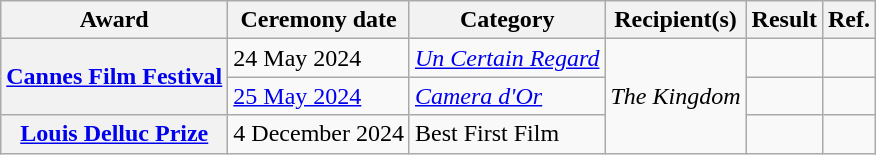<table class="wikitable sortable plainrowheaders">
<tr>
<th scope="col">Award</th>
<th scope="col">Ceremony date</th>
<th scope="col">Category</th>
<th scope="col">Recipient(s)</th>
<th scope="col">Result</th>
<th scope="col">Ref.</th>
</tr>
<tr>
<th scope="row" rowspan="2"><a href='#'>Cannes Film Festival</a></th>
<td>24 May 2024</td>
<td><em><a href='#'>Un Certain Regard</a></em></td>
<td rowspan="3"><em>The Kingdom</em></td>
<td></td>
<td align="center"></td>
</tr>
<tr>
<td><a href='#'>25 May 2024</a></td>
<td><em><a href='#'>Camera d'Or</a></em></td>
<td></td>
<td align="center"></td>
</tr>
<tr>
<th scope="row"><a href='#'>Louis Delluc Prize</a></th>
<td>4 December 2024</td>
<td>Best First Film</td>
<td></td>
<td align="center"></td>
</tr>
</table>
